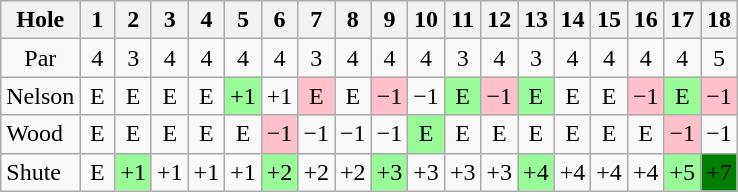<table class="wikitable" style="text-align:center">
<tr>
<th>Hole</th>
<th> 1 </th>
<th> 2 </th>
<th> 3 </th>
<th> 4 </th>
<th> 5 </th>
<th> 6 </th>
<th> 7 </th>
<th> 8 </th>
<th> 9 </th>
<th>10</th>
<th>11</th>
<th>12</th>
<th>13</th>
<th>14</th>
<th>15</th>
<th>16</th>
<th>17</th>
<th>18</th>
</tr>
<tr>
<td>Par</td>
<td>4</td>
<td>3</td>
<td>4</td>
<td>4</td>
<td>4</td>
<td>4</td>
<td>3</td>
<td>4</td>
<td>4</td>
<td>4</td>
<td>3</td>
<td>4</td>
<td>3</td>
<td>4</td>
<td>4</td>
<td>4</td>
<td>4</td>
<td>5</td>
</tr>
<tr>
<td align=left> Nelson</td>
<td>E</td>
<td>E</td>
<td>E</td>
<td>E</td>
<td style="background: PaleGreen;">+1</td>
<td>+1</td>
<td style="background: Pink;">E</td>
<td>E</td>
<td style="background: Pink;">−1</td>
<td>−1</td>
<td style="background: PaleGreen;">E</td>
<td style="background: Pink;">−1</td>
<td style="background: PaleGreen;">E</td>
<td>E</td>
<td>E</td>
<td style="background: Pink;">−1</td>
<td style="background: PaleGreen;">E</td>
<td style="background: Pink;">−1</td>
</tr>
<tr>
<td align=left> Wood</td>
<td>E</td>
<td>E</td>
<td>E</td>
<td>E</td>
<td>E</td>
<td style="background: Pink;">−1</td>
<td>−1</td>
<td>−1</td>
<td>−1</td>
<td style="background: PaleGreen;">E</td>
<td>E</td>
<td>E</td>
<td>E</td>
<td>E</td>
<td>E</td>
<td>E</td>
<td style="background: Pink;">−1</td>
<td>−1</td>
</tr>
<tr>
<td align=left> Shute</td>
<td>E</td>
<td style="background: PaleGreen;">+1</td>
<td>+1</td>
<td>+1</td>
<td>+1</td>
<td style="background: PaleGreen;">+2</td>
<td>+2</td>
<td>+2</td>
<td style="background: PaleGreen;">+3</td>
<td>+3</td>
<td>+3</td>
<td>+3</td>
<td style="background: PaleGreen;">+4</td>
<td>+4</td>
<td>+4</td>
<td>+4</td>
<td style="background: PaleGreen;">+5</td>
<td style="background: Green;">+7</td>
</tr>
</table>
